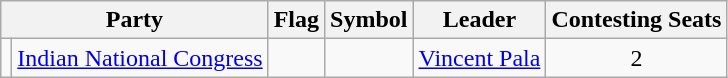<table class="wikitable" style="text-align:center">
<tr>
<th colspan="2">Party</th>
<th>Flag</th>
<th>Symbol</th>
<th>Leader</th>
<th>Contesting Seats</th>
</tr>
<tr>
<td></td>
<td><a href='#'>Indian National Congress</a></td>
<td></td>
<td></td>
<td><a href='#'>Vincent Pala</a></td>
<td>2</td>
</tr>
</table>
